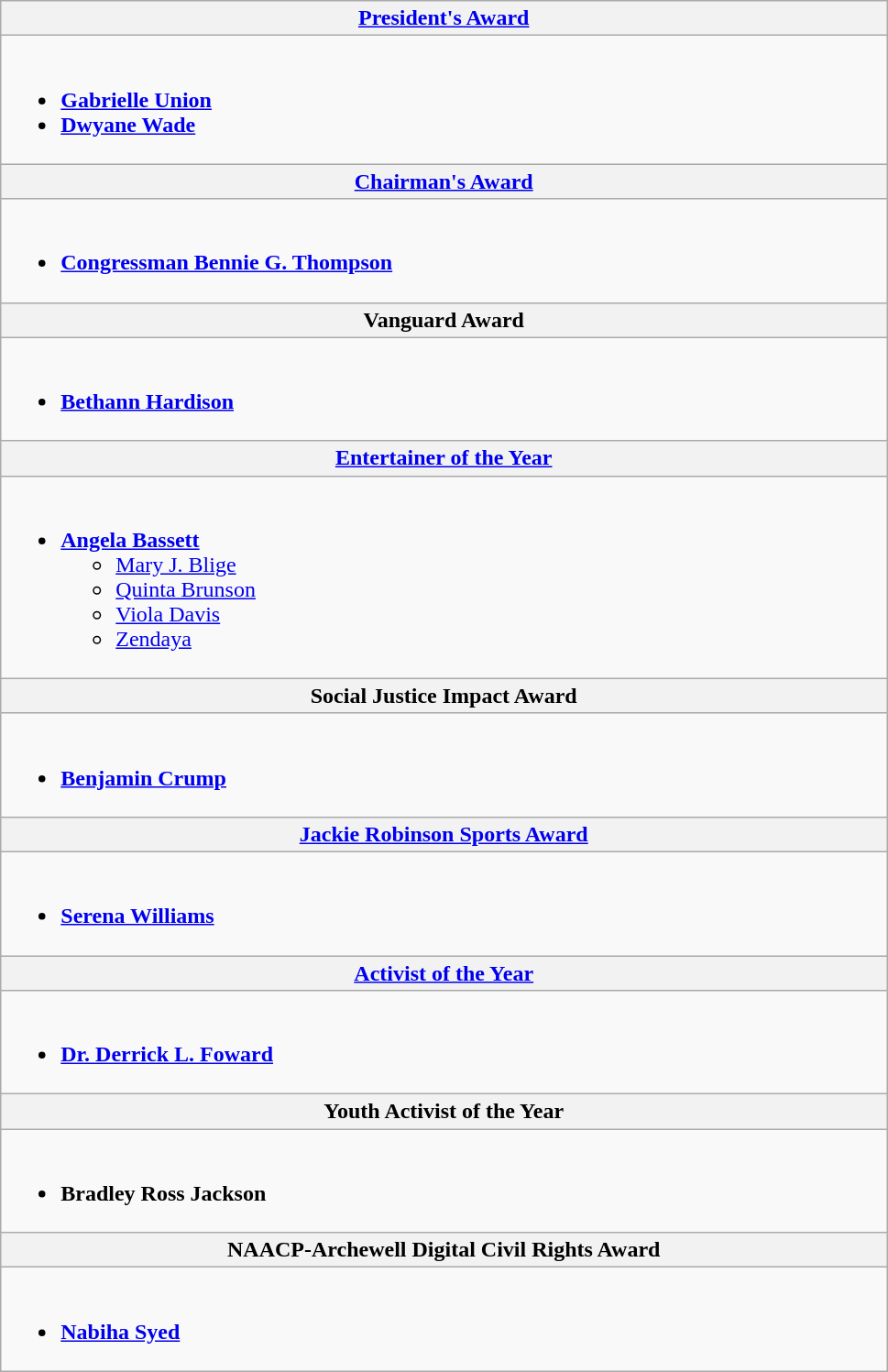<table class="wikitable">
<tr>
<th style="width=50%"><a href='#'>President's Award</a></th>
</tr>
<tr>
<td valign="top" width="50%"><br><ul><li><strong><a href='#'>Gabrielle Union</a></strong></li><li><strong><a href='#'>Dwyane Wade</a></strong></li></ul></td>
</tr>
<tr>
<th style="width=50%"><a href='#'>Chairman's Award</a></th>
</tr>
<tr>
<td valign="top" width="50%"><br><ul><li><strong><a href='#'>Congressman Bennie G. Thompson</a></strong></li></ul></td>
</tr>
<tr>
<th style="width=50%">Vanguard Award</th>
</tr>
<tr>
<td valign="top" width="50%"><br><ul><li><strong><a href='#'>Bethann Hardison</a></strong></li></ul></td>
</tr>
<tr>
<th style="width=50%"><a href='#'>Entertainer of the Year</a></th>
</tr>
<tr>
<td valign="top" width="50%"><br><ul><li><strong><a href='#'>Angela Bassett</a></strong><ul><li><a href='#'>Mary J. Blige</a></li><li><a href='#'>Quinta Brunson</a></li><li><a href='#'>Viola Davis</a></li><li><a href='#'>Zendaya</a></li></ul></li></ul></td>
</tr>
<tr>
<th style="width=50%">Social Justice Impact Award</th>
</tr>
<tr>
<td valign="top" width="50%"><br><ul><li><strong><a href='#'>Benjamin Crump</a></strong></li></ul></td>
</tr>
<tr>
<th style="width=50%"><a href='#'>Jackie Robinson Sports Award</a></th>
</tr>
<tr>
<td valign="top" width="50%"><br><ul><li><strong><a href='#'>Serena Williams</a></strong></li></ul></td>
</tr>
<tr>
<th style="width=50%"><a href='#'>Activist of the Year</a></th>
</tr>
<tr>
<td valign="top" width="50%"><br><ul><li><strong><a href='#'>Dr. Derrick L. Foward</a></strong></li></ul></td>
</tr>
<tr>
<th style="width=50%">Youth Activist of the Year</th>
</tr>
<tr>
<td valign="top" width="50%"><br><ul><li><strong>Bradley Ross Jackson</strong></li></ul></td>
</tr>
<tr>
<th style="width=50%">NAACP-Archewell Digital Civil Rights Award</th>
</tr>
<tr>
<td valign="top" width="50%"><br><ul><li><strong><a href='#'>Nabiha Syed</a></strong></li></ul></td>
</tr>
</table>
